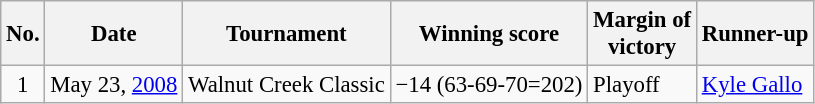<table class="wikitable" style="font-size:95%;">
<tr>
<th>No.</th>
<th>Date</th>
<th>Tournament</th>
<th>Winning score</th>
<th>Margin of<br>victory</th>
<th>Runner-up</th>
</tr>
<tr>
<td align=center>1</td>
<td align=right>May 23, <a href='#'>2008</a></td>
<td>Walnut Creek Classic</td>
<td>−14 (63-69-70=202)</td>
<td>Playoff</td>
<td> <a href='#'>Kyle Gallo</a></td>
</tr>
</table>
